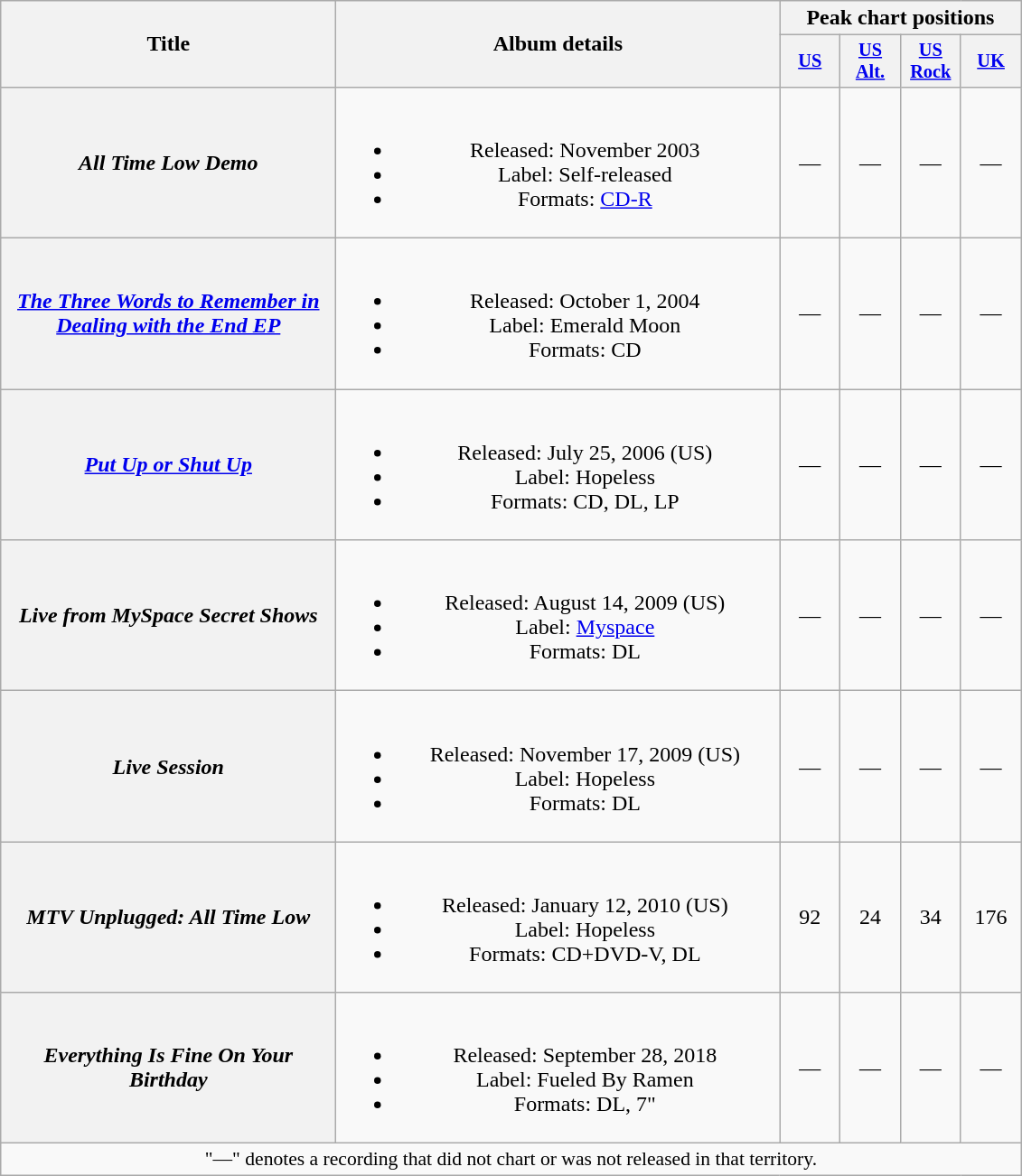<table class="wikitable plainrowheaders" style="text-align:center;">
<tr>
<th scope="col" rowspan="2" style="width:15em;">Title</th>
<th scope="col" rowspan="2" style="width:20em;">Album details</th>
<th scope="col" colspan="4">Peak chart positions</th>
</tr>
<tr>
<th scope="col" style="width:2.8em;font-size:85%;"><a href='#'>US</a><br></th>
<th scope="col" style="width:2.8em;font-size:85%;"><a href='#'>US<br>Alt.</a><br></th>
<th scope="col" style="width:2.8em;font-size:85%;"><a href='#'>US<br>Rock</a><br></th>
<th scope="col" style="width:2.8em;font-size:85%;"><a href='#'>UK</a><br></th>
</tr>
<tr>
<th scope="row"><em>All Time Low Demo</em></th>
<td><br><ul><li>Released: November 2003</li><li>Label: Self-released</li><li>Formats: <a href='#'>CD-R</a></li></ul></td>
<td>—</td>
<td>—</td>
<td>—</td>
<td>—</td>
</tr>
<tr>
<th scope="row"><em><a href='#'>The Three Words to Remember in Dealing with the End EP</a></em></th>
<td><br><ul><li>Released: October 1, 2004</li><li>Label: Emerald Moon</li><li>Formats: CD</li></ul></td>
<td>—</td>
<td>—</td>
<td>—</td>
<td>—</td>
</tr>
<tr>
<th scope="row"><em><a href='#'>Put Up or Shut Up</a></em></th>
<td><br><ul><li>Released: July 25, 2006 <span>(US)</span></li><li>Label: Hopeless</li><li>Formats: CD, DL, LP</li></ul></td>
<td>—</td>
<td>—</td>
<td>—</td>
<td>—</td>
</tr>
<tr>
<th scope="row"><em>Live from MySpace Secret Shows</em></th>
<td><br><ul><li>Released: August 14, 2009 <span>(US)</span></li><li>Label: <a href='#'>Myspace</a></li><li>Formats: DL</li></ul></td>
<td>—</td>
<td>—</td>
<td>—</td>
<td>—</td>
</tr>
<tr>
<th scope="row"><em>Live Session</em></th>
<td><br><ul><li>Released: November 17, 2009 <span>(US)</span></li><li>Label: Hopeless</li><li>Formats: DL</li></ul></td>
<td>—</td>
<td>—</td>
<td>—</td>
<td>—</td>
</tr>
<tr>
<th scope="row"><em>MTV Unplugged: All Time Low</em></th>
<td><br><ul><li>Released: January 12, 2010 <span>(US)</span></li><li>Label: Hopeless</li><li>Formats: CD+DVD-V, DL</li></ul></td>
<td>92</td>
<td>24</td>
<td>34</td>
<td>176</td>
</tr>
<tr>
<th scope="row"><em>Everything Is Fine On Your Birthday</em></th>
<td><br><ul><li>Released: September 28, 2018</li><li>Label: Fueled By Ramen</li><li>Formats: DL, 7"</li></ul></td>
<td>—</td>
<td>—</td>
<td>—</td>
<td>—</td>
</tr>
<tr>
<td colspan="8" style="font-size:90%">"—" denotes a recording that did not chart or was not released in that territory.</td>
</tr>
</table>
